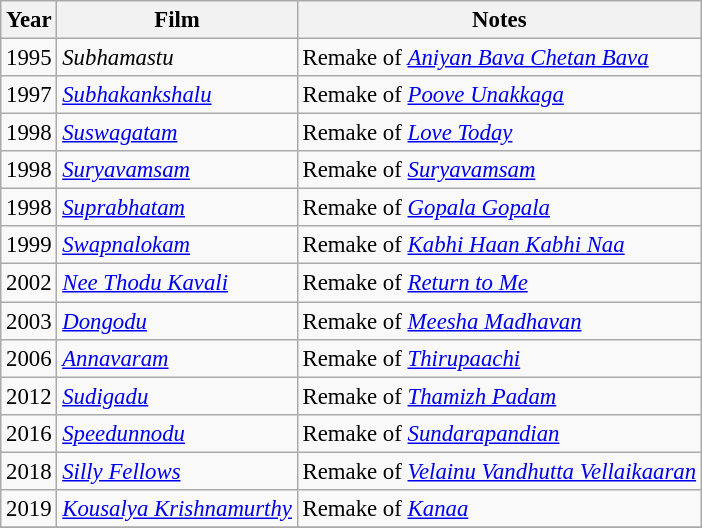<table class="wikitable" style="font-size: 95%;">
<tr>
<th>Year</th>
<th>Film</th>
<th>Notes</th>
</tr>
<tr>
<td>1995</td>
<td><em>Subhamastu</em></td>
<td>Remake of <em><a href='#'>Aniyan Bava Chetan Bava</a></em></td>
</tr>
<tr>
<td>1997</td>
<td><em><a href='#'>Subhakankshalu</a></em></td>
<td>Remake of <em><a href='#'>Poove Unakkaga</a></em></td>
</tr>
<tr>
<td>1998</td>
<td><em><a href='#'>Suswagatam</a></em></td>
<td>Remake of <em><a href='#'>Love Today</a></em></td>
</tr>
<tr>
<td>1998</td>
<td><em><a href='#'>Suryavamsam</a></em></td>
<td>Remake of <em><a href='#'>Suryavamsam</a></em></td>
</tr>
<tr>
<td>1998</td>
<td><em><a href='#'>Suprabhatam</a></em></td>
<td>Remake of <em><a href='#'>Gopala Gopala</a></em></td>
</tr>
<tr>
<td>1999</td>
<td><a href='#'><em>Swapnalokam</em></a></td>
<td>Remake of <em><a href='#'>Kabhi Haan Kabhi Naa</a></em></td>
</tr>
<tr>
<td>2002</td>
<td><em><a href='#'>Nee Thodu Kavali</a></em></td>
<td>Remake of <em><a href='#'>Return to Me</a></em></td>
</tr>
<tr>
<td>2003</td>
<td><em><a href='#'>Dongodu</a></em></td>
<td>Remake of <em><a href='#'>Meesha Madhavan</a></em></td>
</tr>
<tr>
<td>2006</td>
<td><em><a href='#'>Annavaram</a></em></td>
<td>Remake of <em><a href='#'>Thirupaachi</a></em></td>
</tr>
<tr>
<td>2012</td>
<td><em><a href='#'>Sudigadu</a></em></td>
<td>Remake of <em><a href='#'>Thamizh Padam</a></em></td>
</tr>
<tr>
<td>2016</td>
<td><em><a href='#'>Speedunnodu</a></em></td>
<td>Remake of <em><a href='#'>Sundarapandian</a></em></td>
</tr>
<tr>
<td>2018</td>
<td><em><a href='#'>Silly Fellows</a></em></td>
<td>Remake of <em><a href='#'>Velainu Vandhutta Vellaikaaran</a></em></td>
</tr>
<tr>
<td>2019</td>
<td><em><a href='#'>Kousalya Krishnamurthy</a></em></td>
<td>Remake of <em><a href='#'>Kanaa</a></em></td>
</tr>
<tr>
</tr>
</table>
